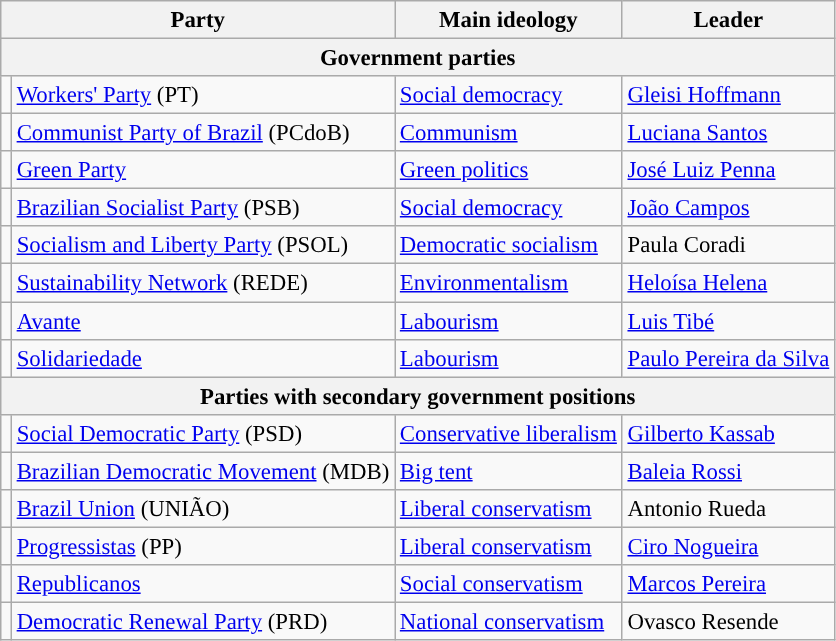<table class="wikitable" style="font-size:95%">
<tr>
<th colspan=2>Party</th>
<th>Main ideology</th>
<th>Leader</th>
</tr>
<tr>
<th colspan=5>Government parties</th>
</tr>
<tr>
<td style="color:inherit;background:"></td>
<td><a href='#'>Workers' Party</a> (PT)</td>
<td><a href='#'>Social democracy</a></td>
<td><a href='#'>Gleisi Hoffmann</a></td>
</tr>
<tr>
<td style="color:inherit;background:"></td>
<td><a href='#'>Communist Party of Brazil</a> (PCdoB)</td>
<td><a href='#'>Communism</a></td>
<td><a href='#'>Luciana Santos</a></td>
</tr>
<tr>
<td style="color:inherit;background:"></td>
<td><a href='#'>Green Party</a></td>
<td><a href='#'>Green politics</a></td>
<td><a href='#'>José Luiz Penna</a></td>
</tr>
<tr>
<td style="color:inherit;background:"></td>
<td><a href='#'>Brazilian Socialist Party</a> (PSB)</td>
<td><a href='#'>Social democracy</a></td>
<td><a href='#'>João Campos</a></td>
</tr>
<tr>
<td style="color:inherit;background:"></td>
<td><a href='#'>Socialism and Liberty Party</a> (PSOL)</td>
<td><a href='#'>Democratic socialism</a></td>
<td>Paula Coradi</td>
</tr>
<tr>
<td style="color:inherit;background:"></td>
<td><a href='#'>Sustainability Network</a> (REDE)</td>
<td><a href='#'>Environmentalism</a></td>
<td><a href='#'>Heloísa Helena</a></td>
</tr>
<tr>
<td style="color:inherit;background:"></td>
<td><a href='#'>Avante</a></td>
<td><a href='#'>Labourism</a></td>
<td><a href='#'>Luis Tibé</a></td>
</tr>
<tr>
<td style="color:inherit;background:"></td>
<td><a href='#'>Solidariedade</a></td>
<td><a href='#'>Labourism</a></td>
<td><a href='#'>Paulo Pereira da Silva</a></td>
</tr>
<tr>
<th colspan=5>Parties with secondary government positions</th>
</tr>
<tr>
<td style="color:inherit;background:"></td>
<td><a href='#'>Social Democratic Party</a> (PSD)</td>
<td><a href='#'>Conservative liberalism</a></td>
<td><a href='#'>Gilberto Kassab</a></td>
</tr>
<tr>
<td style="color:inherit;background:"></td>
<td><a href='#'>Brazilian Democratic Movement</a> (MDB)</td>
<td><a href='#'>Big tent</a></td>
<td><a href='#'>Baleia Rossi</a></td>
</tr>
<tr>
<td style="color:inherit;background:"></td>
<td><a href='#'>Brazil Union</a> (UNIÃO)</td>
<td><a href='#'>Liberal conservatism</a></td>
<td>Antonio Rueda</td>
</tr>
<tr>
<td style="color:inherit;background:"></td>
<td><a href='#'>Progressistas</a> (PP)</td>
<td><a href='#'>Liberal conservatism</a></td>
<td><a href='#'>Ciro Nogueira</a></td>
</tr>
<tr>
<td style="color:inherit;background:"></td>
<td><a href='#'>Republicanos</a></td>
<td><a href='#'>Social conservatism</a></td>
<td><a href='#'>Marcos Pereira</a></td>
</tr>
<tr>
<td style="color:inherit;background:"></td>
<td><a href='#'>Democratic Renewal Party</a> (PRD)</td>
<td><a href='#'>National conservatism</a></td>
<td>Ovasco Resende</td>
</tr>
</table>
